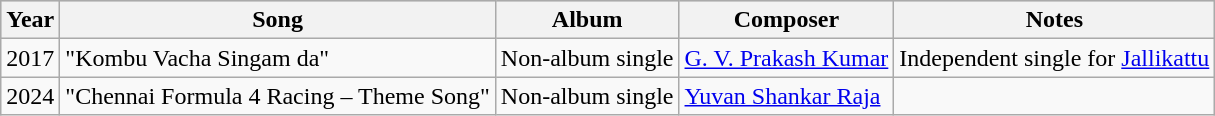<table class="wikitable">
<tr style="background:#ccc; text-align:center;">
<th>Year</th>
<th>Song</th>
<th>Album</th>
<th>Composer</th>
<th>Notes</th>
</tr>
<tr>
<td>2017</td>
<td>"Kombu Vacha Singam da"</td>
<td>Non-album single</td>
<td><a href='#'>G. V. Prakash Kumar</a></td>
<td>Independent single for <a href='#'>Jallikattu</a></td>
</tr>
<tr>
<td rowspan="2">2024</td>
<td>"Chennai Formula 4 Racing – Theme Song"</td>
<td>Non-album single</td>
<td><a href='#'>Yuvan Shankar Raja</a></td>
<td></td>
</tr>
</table>
